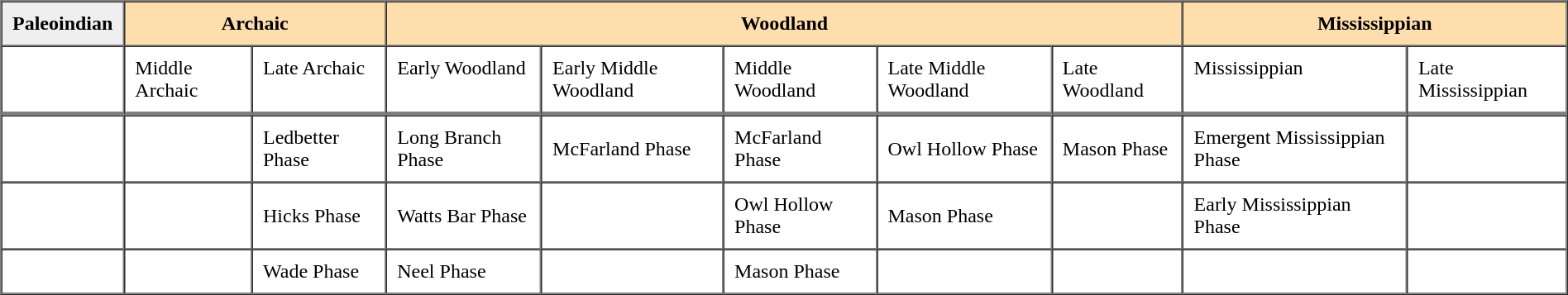<table border="1" cellpadding="8" cellspacing="0" align="center">
<tr>
<th colspan="1" style="background: #efefef;">Paleoindian</th>
<th colspan="2" style="background: #ffdead;">Archaic</th>
<th colspan="5" style="background: #ffdead;">Woodland</th>
<th colspan="2" style="background: #ffdead;">Mississippian</th>
</tr>
<tr>
<td style="border-bottom: 3px solid grey;" valign="top"> </td>
<td style="border-bottom: 3px solid grey;" valign="top">Middle Archaic</td>
<td style="border-bottom: 3px solid grey;" valign="top">Late Archaic</td>
<td style="border-bottom: 3px solid grey;" valign="top">Early Woodland</td>
<td style="border-bottom: 3px solid grey;" valign="top">Early Middle Woodland</td>
<td style="border-bottom: 3px solid grey;" valign="top">Middle Woodland</td>
<td style="border-bottom: 3px solid grey;" valign="top">Late Middle Woodland</td>
<td style="border-bottom: 3px solid grey;" valign="top">Late Woodland</td>
<td style="border-bottom: 3px solid grey;" valign="top">Mississippian</td>
<td style="border-bottom: 3px solid grey;" valign="top">Late Mississippian</td>
</tr>
<tr>
<td> </td>
<td> </td>
<td>Ledbetter Phase</td>
<td>Long Branch Phase</td>
<td>McFarland Phase</td>
<td>McFarland Phase</td>
<td>Owl Hollow Phase</td>
<td>Mason Phase</td>
<td>Emergent Mississippian Phase</td>
<td> </td>
</tr>
<tr>
<td> </td>
<td> </td>
<td>Hicks Phase</td>
<td>Watts Bar Phase</td>
<td> </td>
<td>Owl Hollow Phase</td>
<td>Mason Phase</td>
<td> </td>
<td>Early Mississippian Phase</td>
<td> </td>
</tr>
<tr>
<td> </td>
<td> </td>
<td>Wade Phase</td>
<td>Neel Phase</td>
<td> </td>
<td>Mason Phase</td>
<td> </td>
<td> </td>
<td> </td>
<td> </td>
</tr>
<tr>
</tr>
</table>
